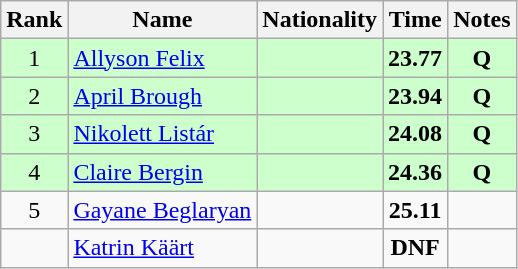<table class="wikitable sortable" style="text-align:center">
<tr>
<th>Rank</th>
<th>Name</th>
<th>Nationality</th>
<th>Time</th>
<th>Notes</th>
</tr>
<tr bgcolor=ccffcc>
<td>1</td>
<td align=left><a href='#'>Allyson Felix</a></td>
<td align=left></td>
<td><strong>23.77</strong></td>
<td><strong>Q</strong></td>
</tr>
<tr bgcolor=ccffcc>
<td>2</td>
<td align=left><a href='#'>April Brough</a></td>
<td align=left></td>
<td><strong>23.94</strong></td>
<td><strong>Q</strong></td>
</tr>
<tr bgcolor=ccffcc>
<td>3</td>
<td align=left><a href='#'>Nikolett Listár</a></td>
<td align=left></td>
<td><strong>24.08</strong></td>
<td><strong>Q</strong></td>
</tr>
<tr bgcolor=ccffcc>
<td>4</td>
<td align=left><a href='#'>Claire Bergin</a></td>
<td align=left></td>
<td><strong>24.36</strong></td>
<td><strong>Q</strong></td>
</tr>
<tr>
<td>5</td>
<td align=left><a href='#'>Gayane Beglaryan</a></td>
<td align=left></td>
<td><strong>25.11</strong></td>
<td></td>
</tr>
<tr>
<td></td>
<td align=left><a href='#'>Katrin Käärt</a></td>
<td align=left></td>
<td><strong>DNF</strong></td>
<td></td>
</tr>
</table>
